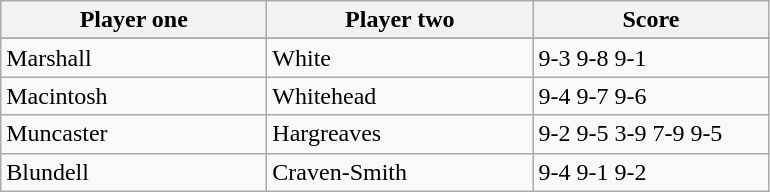<table class="wikitable">
<tr>
<th width=170>Player one</th>
<th width=170>Player two</th>
<th width=150>Score</th>
</tr>
<tr>
</tr>
<tr>
<td> Marshall</td>
<td> White</td>
<td>9-3 9-8 9-1</td>
</tr>
<tr>
<td> Macintosh</td>
<td> Whitehead</td>
<td>9-4 9-7 9-6</td>
</tr>
<tr>
<td> Muncaster</td>
<td> Hargreaves</td>
<td>9-2 9-5 3-9 7-9 9-5</td>
</tr>
<tr>
<td> Blundell</td>
<td> Craven-Smith</td>
<td>9-4 9-1 9-2</td>
</tr>
</table>
